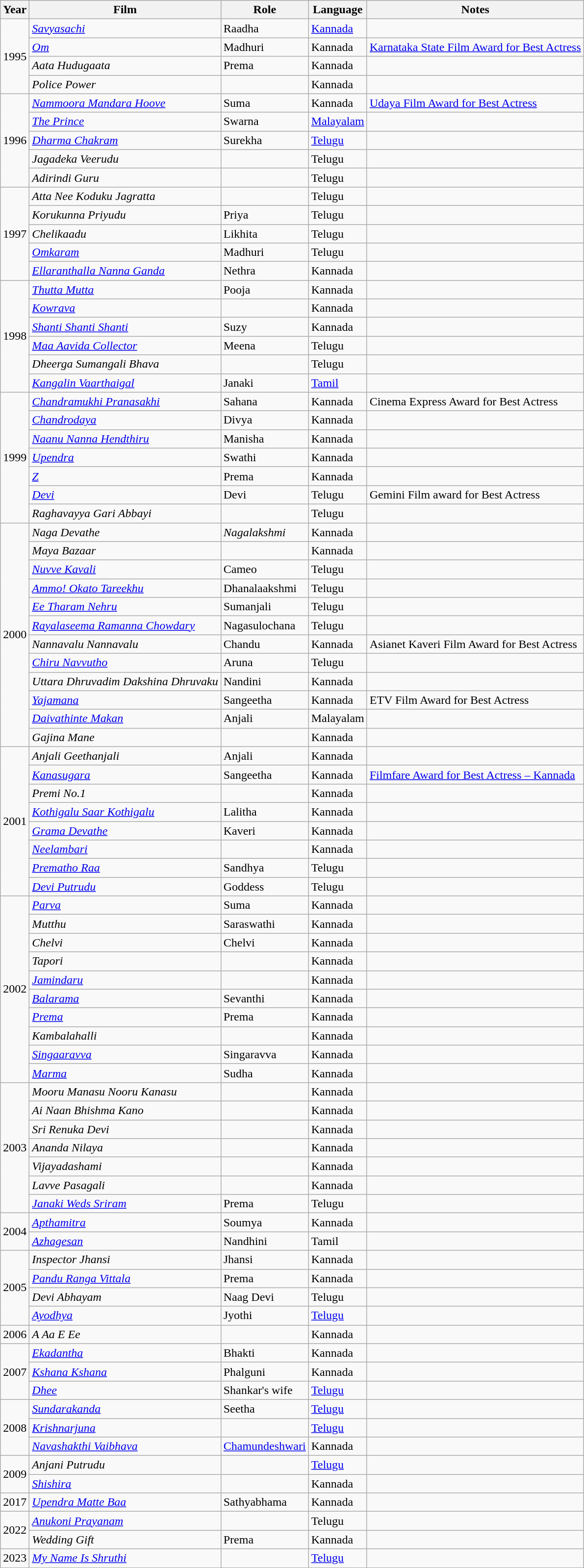<table class="wikitable sortable">
<tr>
<th>Year</th>
<th>Film</th>
<th>Role</th>
<th>Language</th>
<th>Notes</th>
</tr>
<tr>
<td rowspan="4">1995</td>
<td><em><a href='#'>Savyasachi</a></em></td>
<td>Raadha</td>
<td><a href='#'>Kannada</a></td>
<td></td>
</tr>
<tr>
<td><em><a href='#'>Om</a></em></td>
<td>Madhuri</td>
<td>Kannada</td>
<td><a href='#'>Karnataka State Film Award for Best Actress</a></td>
</tr>
<tr>
<td><em>Aata Hudugaata</em></td>
<td>Prema</td>
<td>Kannada</td>
<td></td>
</tr>
<tr>
<td><em>Police Power</em></td>
<td></td>
<td>Kannada</td>
<td></td>
</tr>
<tr>
<td rowspan="5">1996</td>
<td><em><a href='#'>Nammoora Mandara Hoove</a></em></td>
<td>Suma</td>
<td>Kannada</td>
<td><a href='#'>Udaya Film Award for Best Actress</a></td>
</tr>
<tr>
<td><em><a href='#'>The Prince</a></em></td>
<td>Swarna</td>
<td><a href='#'>Malayalam</a></td>
<td></td>
</tr>
<tr>
<td><em><a href='#'>Dharma Chakram</a></em></td>
<td>Surekha</td>
<td><a href='#'>Telugu</a></td>
<td></td>
</tr>
<tr>
<td><em>Jagadeka Veerudu</em></td>
<td></td>
<td>Telugu</td>
<td></td>
</tr>
<tr>
<td><em>Adirindi Guru</em></td>
<td></td>
<td>Telugu</td>
<td></td>
</tr>
<tr>
<td rowspan="5">1997</td>
<td><em>Atta Nee Koduku Jagratta</em></td>
<td></td>
<td>Telugu</td>
<td></td>
</tr>
<tr>
<td><em>Korukunna Priyudu</em></td>
<td>Priya</td>
<td>Telugu</td>
<td></td>
</tr>
<tr>
<td><em>Chelikaadu</em></td>
<td>Likhita</td>
<td>Telugu</td>
<td></td>
</tr>
<tr>
<td><em><a href='#'>Omkaram</a></em></td>
<td>Madhuri</td>
<td>Telugu</td>
<td></td>
</tr>
<tr>
<td><em><a href='#'>Ellaranthalla Nanna Ganda</a></em></td>
<td>Nethra</td>
<td>Kannada</td>
<td></td>
</tr>
<tr>
<td rowspan="6">1998</td>
<td><em><a href='#'>Thutta Mutta</a></em></td>
<td>Pooja</td>
<td>Kannada</td>
<td></td>
</tr>
<tr>
<td><em><a href='#'>Kowrava</a></em></td>
<td></td>
<td>Kannada</td>
<td></td>
</tr>
<tr>
<td><em><a href='#'>Shanti Shanti Shanti</a></em></td>
<td>Suzy</td>
<td>Kannada</td>
<td></td>
</tr>
<tr>
<td><em><a href='#'>Maa Aavida Collector</a></em></td>
<td>Meena</td>
<td>Telugu</td>
<td></td>
</tr>
<tr>
<td><em>Dheerga Sumangali Bhava</em></td>
<td></td>
<td>Telugu</td>
<td></td>
</tr>
<tr>
<td><em><a href='#'>Kangalin Vaarthaigal</a></em></td>
<td>Janaki</td>
<td><a href='#'>Tamil</a></td>
<td></td>
</tr>
<tr>
<td rowspan="7">1999</td>
<td><em><a href='#'>Chandramukhi Pranasakhi</a></em></td>
<td>Sahana</td>
<td>Kannada</td>
<td>Cinema Express Award for Best Actress</td>
</tr>
<tr>
<td><em><a href='#'>Chandrodaya</a></em></td>
<td>Divya</td>
<td>Kannada</td>
<td></td>
</tr>
<tr>
<td><em><a href='#'>Naanu Nanna Hendthiru</a></em></td>
<td>Manisha</td>
<td>Kannada</td>
<td></td>
</tr>
<tr>
<td><em><a href='#'>Upendra</a></em></td>
<td>Swathi</td>
<td>Kannada</td>
<td></td>
</tr>
<tr>
<td><em><a href='#'>Z</a></em></td>
<td>Prema</td>
<td>Kannada</td>
<td></td>
</tr>
<tr>
<td><em><a href='#'>Devi</a></em></td>
<td>Devi</td>
<td>Telugu</td>
<td>Gemini Film award for Best Actress</td>
</tr>
<tr>
<td><em>Raghavayya Gari Abbayi</em></td>
<td></td>
<td>Telugu</td>
<td></td>
</tr>
<tr>
<td rowspan="12">2000</td>
<td><em>Naga Devathe</em></td>
<td><em>Nagalakshmi</em></td>
<td>Kannada</td>
<td></td>
</tr>
<tr>
<td><em>Maya Bazaar</em></td>
<td></td>
<td>Kannada</td>
<td></td>
</tr>
<tr>
<td><em><a href='#'>Nuvve Kavali</a></em></td>
<td>Cameo</td>
<td>Telugu</td>
<td></td>
</tr>
<tr>
<td><em><a href='#'>Ammo! Okato Tareekhu</a></em></td>
<td>Dhanalaakshmi</td>
<td>Telugu</td>
<td></td>
</tr>
<tr>
<td><em><a href='#'>Ee Tharam Nehru</a></em></td>
<td>Sumanjali</td>
<td>Telugu</td>
<td></td>
</tr>
<tr>
<td><em><a href='#'>Rayalaseema Ramanna Chowdary</a></em></td>
<td>Nagasulochana</td>
<td>Telugu</td>
<td></td>
</tr>
<tr>
<td><em>Nannavalu Nannavalu</em></td>
<td>Chandu</td>
<td>Kannada</td>
<td>Asianet Kaveri Film Award for Best Actress<br></td>
</tr>
<tr>
<td><em><a href='#'>Chiru Navvutho</a></em></td>
<td>Aruna</td>
<td>Telugu</td>
<td></td>
</tr>
<tr>
<td><em>Uttara Dhruvadim Dakshina Dhruvaku</em></td>
<td>Nandini</td>
<td>Kannada</td>
<td></td>
</tr>
<tr>
<td><em><a href='#'>Yajamana</a></em></td>
<td>Sangeetha</td>
<td>Kannada</td>
<td>ETV Film Award for Best Actress</td>
</tr>
<tr>
<td><em><a href='#'>Daivathinte Makan</a></em></td>
<td>Anjali</td>
<td>Malayalam</td>
<td></td>
</tr>
<tr>
<td><em>Gajina Mane</em></td>
<td></td>
<td>Kannada</td>
<td></td>
</tr>
<tr>
<td rowspan="8">2001</td>
<td><em>Anjali Geethanjali</em></td>
<td>Anjali</td>
<td>Kannada</td>
<td></td>
</tr>
<tr>
<td><em><a href='#'>Kanasugara</a></em></td>
<td>Sangeetha</td>
<td>Kannada</td>
<td><a href='#'>Filmfare Award for Best Actress – Kannada</a></td>
</tr>
<tr>
<td><em>Premi No.1</em></td>
<td></td>
<td>Kannada</td>
<td></td>
</tr>
<tr>
<td><em><a href='#'>Kothigalu Saar Kothigalu</a></em></td>
<td>Lalitha</td>
<td>Kannada</td>
<td></td>
</tr>
<tr>
<td><em><a href='#'>Grama Devathe</a></em></td>
<td>Kaveri</td>
<td>Kannada</td>
<td></td>
</tr>
<tr>
<td><em><a href='#'>Neelambari</a></em></td>
<td></td>
<td>Kannada</td>
<td></td>
</tr>
<tr>
<td><em><a href='#'>Prematho Raa</a></em></td>
<td>Sandhya</td>
<td>Telugu</td>
<td></td>
</tr>
<tr>
<td><em><a href='#'>Devi Putrudu</a></em></td>
<td>Goddess</td>
<td>Telugu</td>
<td></td>
</tr>
<tr>
<td rowspan="10">2002</td>
<td><em><a href='#'>Parva</a></em></td>
<td>Suma</td>
<td>Kannada</td>
<td></td>
</tr>
<tr>
<td><em>Mutthu</em></td>
<td>Saraswathi</td>
<td>Kannada</td>
<td></td>
</tr>
<tr>
<td><em>Chelvi</em></td>
<td>Chelvi</td>
<td>Kannada</td>
<td></td>
</tr>
<tr>
<td><em>Tapori</em></td>
<td></td>
<td>Kannada</td>
<td></td>
</tr>
<tr>
<td><em><a href='#'>Jamindaru</a></em></td>
<td></td>
<td>Kannada</td>
<td></td>
</tr>
<tr>
<td><em><a href='#'>Balarama</a></em></td>
<td>Sevanthi</td>
<td>Kannada</td>
<td></td>
</tr>
<tr>
<td><em><a href='#'>Prema</a></em></td>
<td>Prema</td>
<td>Kannada</td>
<td></td>
</tr>
<tr>
<td><em>Kambalahalli</em></td>
<td></td>
<td>Kannada</td>
<td></td>
</tr>
<tr>
<td><em><a href='#'>Singaaravva</a></em></td>
<td>Singaravva</td>
<td>Kannada</td>
<td></td>
</tr>
<tr>
<td><em><a href='#'>Marma</a></em></td>
<td>Sudha</td>
<td>Kannada</td>
<td></td>
</tr>
<tr>
<td rowspan="7">2003</td>
<td><em>Mooru Manasu Nooru Kanasu</em></td>
<td></td>
<td>Kannada</td>
<td></td>
</tr>
<tr>
<td><em>Ai Naan Bhishma Kano</em></td>
<td></td>
<td>Kannada</td>
<td></td>
</tr>
<tr>
<td><em>Sri Renuka Devi</em></td>
<td></td>
<td>Kannada</td>
<td></td>
</tr>
<tr>
<td><em>Ananda Nilaya</em></td>
<td></td>
<td>Kannada</td>
<td></td>
</tr>
<tr>
<td><em>Vijayadashami</em></td>
<td></td>
<td>Kannada</td>
<td></td>
</tr>
<tr>
<td><em>Lavve Pasagali</em></td>
<td></td>
<td>Kannada</td>
<td></td>
</tr>
<tr>
<td><em><a href='#'>Janaki Weds Sriram</a></em></td>
<td>Prema</td>
<td>Telugu</td>
<td></td>
</tr>
<tr>
<td rowspan="2">2004</td>
<td><em><a href='#'>Apthamitra</a></em></td>
<td>Soumya</td>
<td>Kannada</td>
<td></td>
</tr>
<tr>
<td><em><a href='#'>Azhagesan</a></em></td>
<td>Nandhini</td>
<td>Tamil</td>
<td></td>
</tr>
<tr>
<td rowspan="4">2005</td>
<td><em>Inspector Jhansi</em></td>
<td>Jhansi</td>
<td>Kannada</td>
<td></td>
</tr>
<tr>
<td><em><a href='#'>Pandu Ranga Vittala</a></em></td>
<td>Prema</td>
<td>Kannada</td>
<td></td>
</tr>
<tr>
<td><em>Devi Abhayam</em></td>
<td>Naag Devi</td>
<td>Telugu</td>
<td></td>
</tr>
<tr>
<td><em><a href='#'>Ayodhya</a></em></td>
<td>Jyothi</td>
<td><a href='#'>Telugu</a></td>
<td></td>
</tr>
<tr>
<td>2006</td>
<td><em>A Aa E Ee</em></td>
<td></td>
<td>Kannada</td>
<td></td>
</tr>
<tr>
<td rowspan="3">2007</td>
<td><em><a href='#'>Ekadantha</a></em></td>
<td>Bhakti</td>
<td>Kannada</td>
<td></td>
</tr>
<tr>
<td><em><a href='#'>Kshana Kshana</a></em></td>
<td>Phalguni</td>
<td>Kannada</td>
<td></td>
</tr>
<tr>
<td><em><a href='#'>Dhee</a></em></td>
<td>Shankar's wife</td>
<td><a href='#'>Telugu</a></td>
<td></td>
</tr>
<tr>
<td rowspan="3">2008</td>
<td><em><a href='#'>Sundarakanda</a></em></td>
<td>Seetha</td>
<td><a href='#'>Telugu</a></td>
<td></td>
</tr>
<tr>
<td><em><a href='#'>Krishnarjuna</a></em></td>
<td></td>
<td><a href='#'>Telugu</a></td>
<td></td>
</tr>
<tr>
<td><em><a href='#'>Navashakthi Vaibhava</a></em></td>
<td><a href='#'>Chamundeshwari</a></td>
<td>Kannada</td>
<td></td>
</tr>
<tr>
<td rowspan="2">2009</td>
<td><em>Anjani Putrudu</em></td>
<td></td>
<td><a href='#'>Telugu</a></td>
<td></td>
</tr>
<tr>
<td><em><a href='#'>Shishira</a></em></td>
<td></td>
<td>Kannada</td>
<td></td>
</tr>
<tr>
<td>2017</td>
<td><em><a href='#'>Upendra Matte Baa</a></em></td>
<td>Sathyabhama</td>
<td>Kannada</td>
<td></td>
</tr>
<tr>
<td rowspan="2">2022</td>
<td><em><a href='#'>Anukoni Prayanam</a></em></td>
<td></td>
<td>Telugu</td>
<td></td>
</tr>
<tr>
<td><em>Wedding Gift</em></td>
<td>Prema</td>
<td>Kannada</td>
<td></td>
</tr>
<tr>
<td>2023</td>
<td><em><a href='#'>My Name Is Shruthi</a></em></td>
<td></td>
<td><a href='#'>Telugu</a></td>
<td></td>
</tr>
<tr>
</tr>
</table>
